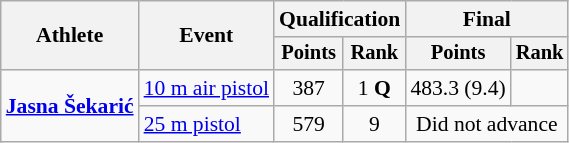<table class="wikitable" style="font-size:90%">
<tr>
<th rowspan="2">Athlete</th>
<th rowspan="2">Event</th>
<th colspan=2>Qualification</th>
<th colspan=2>Final</th>
</tr>
<tr style="font-size:95%">
<th>Points</th>
<th>Rank</th>
<th>Points</th>
<th>Rank</th>
</tr>
<tr align=center>
<td align=left rowspan=2><strong><a href='#'>Jasna Šekarić</a></strong></td>
<td align=left><a href='#'>10 m air pistol</a></td>
<td>387</td>
<td>1 <strong>Q</strong></td>
<td>483.3 (9.4)</td>
<td></td>
</tr>
<tr align=center>
<td align=left><a href='#'>25 m pistol</a></td>
<td>579</td>
<td>9</td>
<td colspan=2>Did not advance</td>
</tr>
</table>
